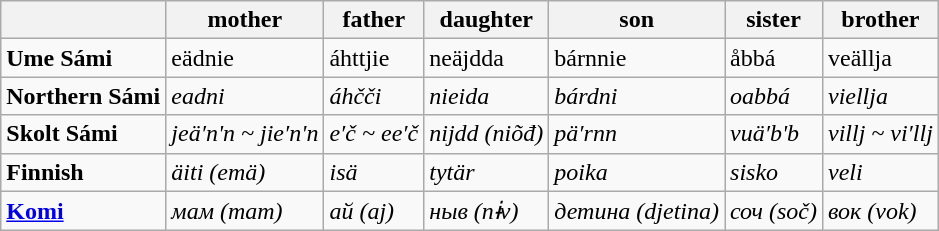<table class="wikitable">
<tr>
<th></th>
<th>mother</th>
<th>father</th>
<th>daughter</th>
<th>son</th>
<th>sister</th>
<th>brother</th>
</tr>
<tr>
<td><strong>Ume Sámi</strong></td>
<td>eädnie</td>
<td>áhttjie</td>
<td>neäjdda</td>
<td>bárnnie</td>
<td>åbbá</td>
<td>veällja</td>
</tr>
<tr>
<td><strong>Northern Sámi</strong></td>
<td><em>eadni</em></td>
<td><em>áhčči</em></td>
<td><em>nieida</em></td>
<td><em>bárdni</em></td>
<td><em>oabbá</em></td>
<td><em>viellja</em></td>
</tr>
<tr>
<td><strong>Skolt Sámi</strong></td>
<td><em>jeä′n'n ~ jie′n'n</em></td>
<td><em>e′č ~ ee′č</em></td>
<td><em>nijdd (niõđ)</em></td>
<td><em>pä′rnn</em></td>
<td><em>vuä′b'b</em></td>
<td><em>villj ~ vi′llj</em></td>
</tr>
<tr>
<td><strong>Finnish</strong></td>
<td><em>äiti (emä)</em></td>
<td><em>isä</em></td>
<td><em>tytär</em></td>
<td><em>poika</em></td>
<td><em>sisko</em></td>
<td><em>veli</em></td>
</tr>
<tr>
<td><strong><a href='#'>Komi</a></strong></td>
<td><em>мам (mam)</em></td>
<td><em>ай (aj)</em></td>
<td><em>ныв (nɨv)</em></td>
<td><em>детина</em> <em>(djetina)</em></td>
<td><em>соч (soč)</em></td>
<td><em>вок (vok)</em></td>
</tr>
</table>
